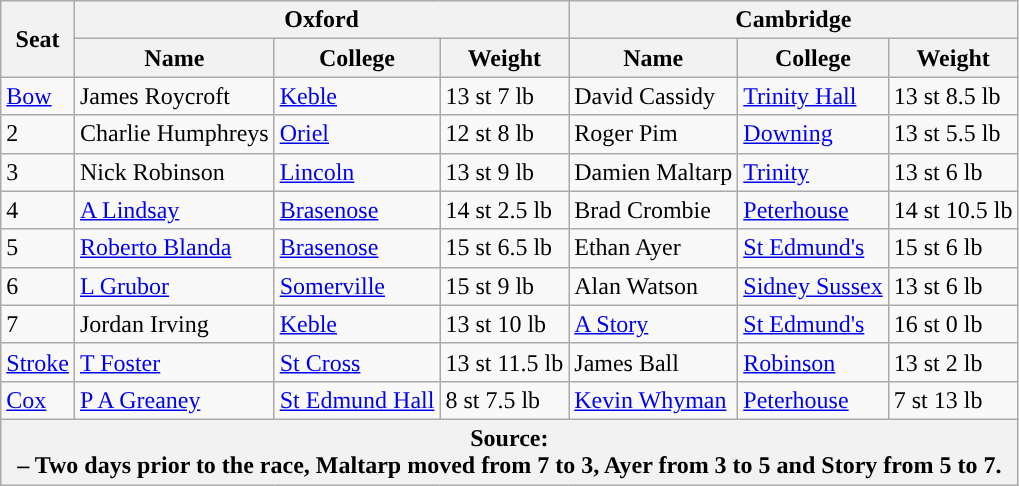<table class="wikitable">
<tr>
<th rowspan="2" scope="col">Seat</th>
<th colspan="3" scope="col">Oxford <br> </th>
<th colspan="3" scope="col">Cambridge <br> </th>
</tr>
<tr>
<th>Name</th>
<th>College</th>
<th>Weight</th>
<th>Name</th>
<th>College</th>
<th>Weight</th>
</tr>
<tr>
<td><a href='#'>Bow</a></td>
<td>James Roycroft</td>
<td><a href='#'>Keble</a></td>
<td>13 st 7 lb</td>
<td>David Cassidy</td>
<td><a href='#'>Trinity Hall</a></td>
<td>13 st 8.5 lb</td>
</tr>
<tr>
<td>2</td>
<td>Charlie Humphreys</td>
<td><a href='#'>Oriel</a></td>
<td>12 st 8 lb</td>
<td>Roger Pim</td>
<td><a href='#'>Downing</a></td>
<td>13 st 5.5 lb</td>
</tr>
<tr>
<td>3</td>
<td>Nick Robinson</td>
<td><a href='#'>Lincoln</a></td>
<td>13 st 9 lb</td>
<td>Damien Maltarp </td>
<td><a href='#'>Trinity</a></td>
<td>13 st 6 lb</td>
</tr>
<tr>
<td>4</td>
<td><a href='#'>A Lindsay</a></td>
<td><a href='#'>Brasenose</a></td>
<td>14 st 2.5 lb</td>
<td>Brad Crombie</td>
<td><a href='#'>Peterhouse</a></td>
<td>14 st 10.5 lb</td>
</tr>
<tr>
<td>5</td>
<td><a href='#'>Roberto Blanda</a></td>
<td><a href='#'>Brasenose</a></td>
<td>15 st 6.5 lb</td>
<td>Ethan Ayer </td>
<td><a href='#'>St Edmund's</a></td>
<td>15 st 6 lb</td>
</tr>
<tr>
<td>6</td>
<td><a href='#'>L Grubor</a></td>
<td><a href='#'>Somerville</a></td>
<td>15 st 9 lb</td>
<td>Alan Watson</td>
<td><a href='#'>Sidney Sussex</a></td>
<td>13 st 6 lb</td>
</tr>
<tr>
<td>7</td>
<td>Jordan Irving</td>
<td><a href='#'>Keble</a></td>
<td>13 st 10 lb</td>
<td><a href='#'>A Story</a> </td>
<td><a href='#'>St Edmund's</a></td>
<td>16 st 0 lb</td>
</tr>
<tr>
<td><a href='#'>Stroke</a></td>
<td><a href='#'>T Foster</a></td>
<td><a href='#'>St Cross</a></td>
<td>13 st 11.5 lb</td>
<td>James Ball</td>
<td><a href='#'>Robinson</a></td>
<td>13 st 2 lb</td>
</tr>
<tr>
<td><a href='#'>Cox</a></td>
<td><a href='#'>P A Greaney</a></td>
<td><a href='#'>St Edmund Hall</a></td>
<td>8 st 7.5 lb</td>
<td><a href='#'>Kevin Whyman</a></td>
<td><a href='#'>Peterhouse</a></td>
<td>7 st 13 lb</td>
</tr>
<tr>
<th colspan="7">Source:<br> – Two days prior to the race, Maltarp moved from 7 to 3, Ayer from 3 to 5 and Story from 5 to 7.</th>
</tr>
</table>
